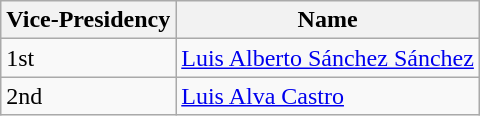<table class="wikitable">
<tr>
<th>Vice-Presidency</th>
<th>Name</th>
</tr>
<tr>
<td>1st</td>
<td><a href='#'>Luis Alberto Sánchez Sánchez</a></td>
</tr>
<tr>
<td>2nd</td>
<td><a href='#'>Luis Alva Castro</a></td>
</tr>
</table>
